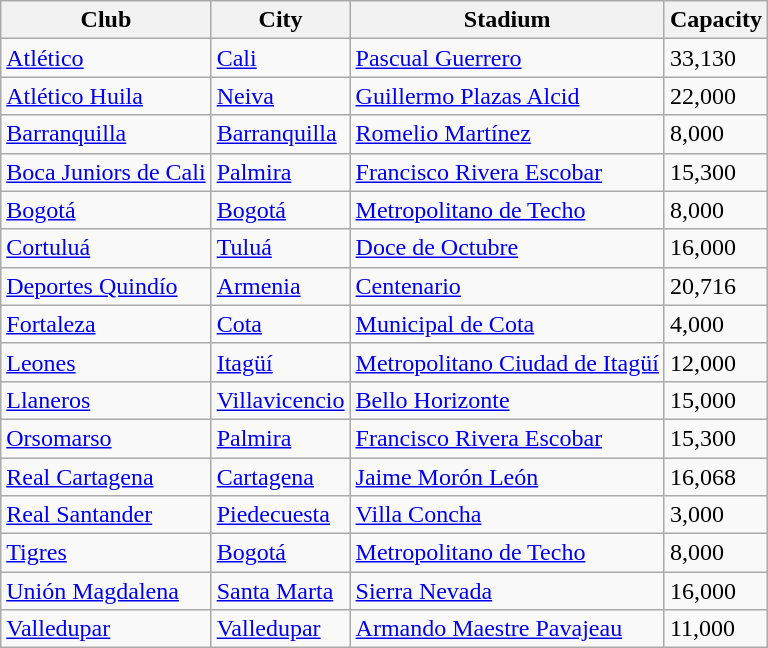<table class="wikitable sortable">
<tr>
<th>Club</th>
<th>City</th>
<th>Stadium</th>
<th>Capacity</th>
</tr>
<tr>
<td><a href='#'>Atlético</a></td>
<td><a href='#'>Cali</a></td>
<td><a href='#'>Pascual Guerrero</a></td>
<td>33,130</td>
</tr>
<tr>
<td><a href='#'>Atlético Huila</a></td>
<td><a href='#'>Neiva</a></td>
<td><a href='#'>Guillermo Plazas Alcid</a></td>
<td>22,000</td>
</tr>
<tr>
<td><a href='#'>Barranquilla</a></td>
<td><a href='#'>Barranquilla</a></td>
<td><a href='#'>Romelio Martínez</a></td>
<td>8,000</td>
</tr>
<tr>
<td><a href='#'>Boca Juniors de Cali</a></td>
<td><a href='#'>Palmira</a></td>
<td><a href='#'>Francisco Rivera Escobar</a></td>
<td>15,300</td>
</tr>
<tr>
<td><a href='#'>Bogotá</a></td>
<td><a href='#'>Bogotá</a></td>
<td><a href='#'>Metropolitano de Techo</a></td>
<td>8,000</td>
</tr>
<tr>
<td><a href='#'>Cortuluá</a></td>
<td><a href='#'>Tuluá</a></td>
<td><a href='#'>Doce de Octubre</a></td>
<td>16,000</td>
</tr>
<tr>
<td><a href='#'>Deportes Quindío</a></td>
<td><a href='#'>Armenia</a></td>
<td><a href='#'>Centenario</a></td>
<td>20,716</td>
</tr>
<tr>
<td><a href='#'>Fortaleza</a></td>
<td><a href='#'>Cota</a></td>
<td><a href='#'>Municipal de Cota</a></td>
<td>4,000</td>
</tr>
<tr>
<td><a href='#'>Leones</a></td>
<td><a href='#'>Itagüí</a></td>
<td><a href='#'>Metropolitano Ciudad de Itagüí</a></td>
<td>12,000</td>
</tr>
<tr>
<td><a href='#'>Llaneros</a></td>
<td><a href='#'>Villavicencio</a></td>
<td><a href='#'>Bello Horizonte</a></td>
<td>15,000</td>
</tr>
<tr>
<td><a href='#'>Orsomarso</a></td>
<td><a href='#'>Palmira</a></td>
<td><a href='#'>Francisco Rivera Escobar</a></td>
<td>15,300</td>
</tr>
<tr>
<td><a href='#'>Real Cartagena</a></td>
<td><a href='#'>Cartagena</a></td>
<td><a href='#'>Jaime Morón León</a></td>
<td>16,068</td>
</tr>
<tr>
<td><a href='#'>Real Santander</a></td>
<td><a href='#'>Piedecuesta</a></td>
<td><a href='#'>Villa Concha</a></td>
<td>3,000</td>
</tr>
<tr>
<td><a href='#'>Tigres</a></td>
<td><a href='#'>Bogotá</a></td>
<td><a href='#'>Metropolitano de Techo</a></td>
<td>8,000</td>
</tr>
<tr>
<td><a href='#'>Unión Magdalena</a></td>
<td><a href='#'>Santa Marta</a></td>
<td><a href='#'>Sierra Nevada</a></td>
<td>16,000</td>
</tr>
<tr>
<td><a href='#'>Valledupar</a></td>
<td><a href='#'>Valledupar</a></td>
<td><a href='#'>Armando Maestre Pavajeau</a></td>
<td>11,000</td>
</tr>
</table>
